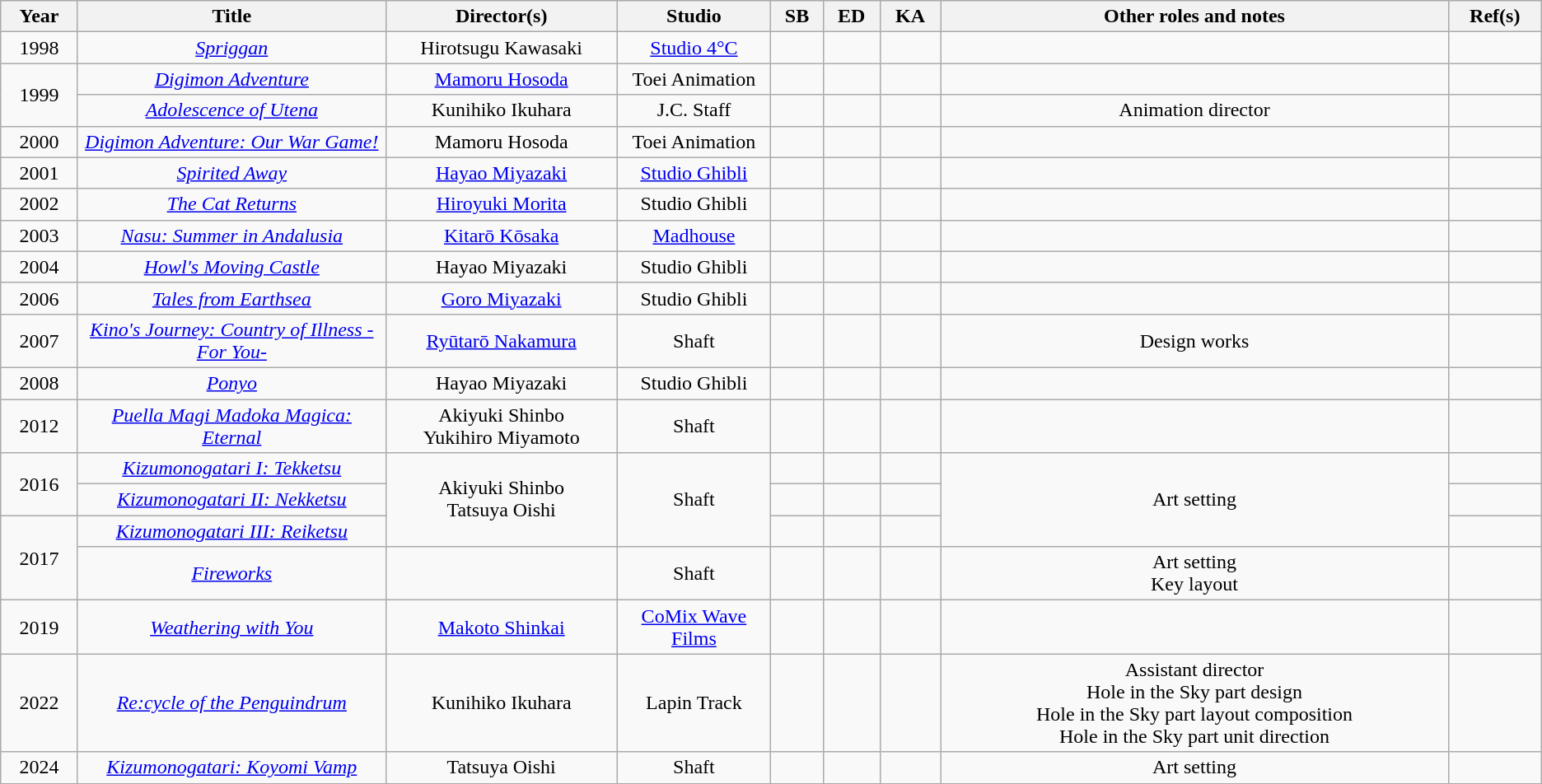<table class="wikitable sortable" style="text-align:center; margin=auto; ">
<tr>
<th scope="col" width=5%>Year</th>
<th scope="col" width=20%>Title</th>
<th scope="col" width=15%>Director(s)</th>
<th scope="col" width=10%>Studio</th>
<th scope="col" class="unsortable">SB</th>
<th scope="col" class="unsortable">ED</th>
<th scope="col" class="unsortable">KA</th>
<th scope="col" class="unsortable">Other roles and notes</th>
<th scope="col" class="unsortable">Ref(s)</th>
</tr>
<tr>
<td>1998</td>
<td><em><a href='#'>Spriggan</a></em></td>
<td>Hirotsugu Kawasaki</td>
<td><a href='#'>Studio 4°C</a></td>
<td></td>
<td></td>
<td></td>
<td></td>
<td></td>
</tr>
<tr>
<td rowspan="2">1999</td>
<td><em><a href='#'>Digimon Adventure</a></em></td>
<td><a href='#'>Mamoru Hosoda</a></td>
<td>Toei Animation</td>
<td></td>
<td></td>
<td></td>
<td></td>
<td></td>
</tr>
<tr>
<td><em><a href='#'>Adolescence of Utena</a></em></td>
<td>Kunihiko Ikuhara</td>
<td>J.C. Staff</td>
<td></td>
<td></td>
<td></td>
<td>Animation director</td>
<td></td>
</tr>
<tr>
<td>2000</td>
<td><em><a href='#'>Digimon Adventure: Our War Game!</a></em></td>
<td>Mamoru Hosoda</td>
<td>Toei Animation</td>
<td></td>
<td></td>
<td></td>
<td></td>
<td></td>
</tr>
<tr>
<td>2001</td>
<td><em><a href='#'>Spirited Away</a></em></td>
<td><a href='#'>Hayao Miyazaki</a></td>
<td><a href='#'>Studio Ghibli</a></td>
<td></td>
<td></td>
<td></td>
<td></td>
<td></td>
</tr>
<tr>
<td>2002</td>
<td><em><a href='#'>The Cat Returns</a></em></td>
<td><a href='#'>Hiroyuki Morita</a></td>
<td>Studio Ghibli</td>
<td></td>
<td></td>
<td></td>
<td></td>
<td></td>
</tr>
<tr>
<td>2003</td>
<td><em><a href='#'>Nasu: Summer in Andalusia</a></em></td>
<td><a href='#'>Kitarō Kōsaka</a></td>
<td><a href='#'>Madhouse</a></td>
<td></td>
<td></td>
<td></td>
<td></td>
<td></td>
</tr>
<tr>
<td>2004</td>
<td><em><a href='#'>Howl's Moving Castle</a></em></td>
<td>Hayao Miyazaki</td>
<td>Studio Ghibli</td>
<td></td>
<td></td>
<td></td>
<td></td>
<td></td>
</tr>
<tr>
<td>2006</td>
<td><em><a href='#'>Tales from Earthsea</a></em></td>
<td><a href='#'>Goro Miyazaki</a></td>
<td>Studio Ghibli</td>
<td></td>
<td></td>
<td></td>
<td></td>
<td></td>
</tr>
<tr>
<td>2007</td>
<td><em><a href='#'>Kino's Journey: Country of Illness -For You-</a></em></td>
<td><a href='#'>Ryūtarō Nakamura</a></td>
<td>Shaft</td>
<td></td>
<td></td>
<td></td>
<td>Design works</td>
<td></td>
</tr>
<tr>
<td>2008</td>
<td><em><a href='#'>Ponyo</a></em></td>
<td>Hayao Miyazaki</td>
<td>Studio Ghibli</td>
<td></td>
<td></td>
<td></td>
<td></td>
<td></td>
</tr>
<tr>
<td>2012</td>
<td><em><a href='#'>Puella Magi Madoka Magica: Eternal</a></em></td>
<td>Akiyuki Shinbo <br>Yukihiro Miyamoto</td>
<td>Shaft</td>
<td></td>
<td></td>
<td></td>
<td></td>
<td></td>
</tr>
<tr>
<td rowspan="2">2016</td>
<td><em><a href='#'>Kizumonogatari I: Tekketsu</a></em></td>
<td rowspan="3">Akiyuki Shinbo <br>Tatsuya Oishi</td>
<td rowspan="3">Shaft</td>
<td></td>
<td></td>
<td></td>
<td rowspan="3">Art setting</td>
<td></td>
</tr>
<tr>
<td><em><a href='#'>Kizumonogatari II: Nekketsu</a></em></td>
<td></td>
<td></td>
<td></td>
<td></td>
</tr>
<tr>
<td rowspan="2">2017</td>
<td><em><a href='#'>Kizumonogatari III: Reiketsu</a></em></td>
<td></td>
<td></td>
<td></td>
<td></td>
</tr>
<tr>
<td><em><a href='#'>Fireworks</a></em></td>
<td></td>
<td>Shaft</td>
<td></td>
<td></td>
<td></td>
<td>Art setting<br>Key layout</td>
<td></td>
</tr>
<tr>
<td>2019</td>
<td><em><a href='#'>Weathering with You</a></em></td>
<td><a href='#'>Makoto Shinkai</a></td>
<td><a href='#'>CoMix Wave Films</a></td>
<td></td>
<td></td>
<td></td>
<td></td>
<td></td>
</tr>
<tr>
<td>2022</td>
<td><em><a href='#'>Re:cycle of the Penguindrum</a></em></td>
<td>Kunihiko Ikuhara</td>
<td>Lapin Track</td>
<td></td>
<td></td>
<td></td>
<td>Assistant director<br>Hole in the Sky part design<br>Hole in the Sky part layout composition<br>Hole in the Sky part unit direction</td>
<td></td>
</tr>
<tr>
<td>2024</td>
<td><em><a href='#'>Kizumonogatari: Koyomi Vamp</a></em></td>
<td>Tatsuya Oishi</td>
<td>Shaft</td>
<td></td>
<td></td>
<td></td>
<td>Art setting</td>
<td></td>
</tr>
<tr>
</tr>
</table>
